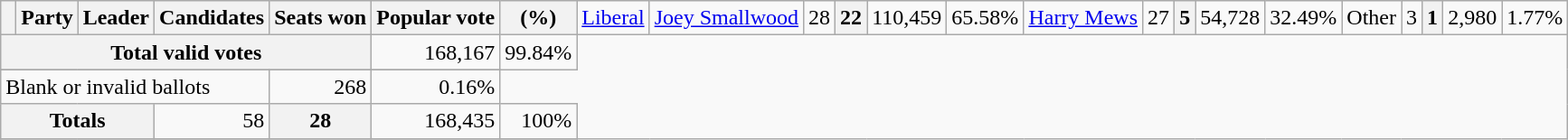<table class="wikitable">
<tr>
<th> </th>
<th>Party</th>
<th>Leader</th>
<th>Candidates</th>
<th>Seats won</th>
<th>Popular vote</th>
<th>(%)<br></th>
<td><a href='#'>Liberal</a></td>
<td><a href='#'>Joey Smallwood</a></td>
<td align=right>28</td>
<th align=right>22</th>
<td align=right>110,459</td>
<td align=right>65.58%<br></td>
<td><a href='#'>Harry Mews</a></td>
<td align=right>27</td>
<th align=right>5</th>
<td align=right>54,728</td>
<td align=right>32.49%<br></td>
<td colspan="2">Other</td>
<td align=right>3</td>
<th align=right>1</th>
<td align=right>2,980</td>
<td align=right>1.77%</td>
</tr>
<tr>
<th colspan="5">Total valid votes</th>
<td align=right>168,167</td>
<td align=right>99.84%</td>
</tr>
<tr>
</tr>
<tr>
<td colspan="4">Blank or invalid ballots</td>
<td align=right>268</td>
<td align=right>0.16%</td>
</tr>
<tr>
<th colspan="3">Totals</th>
<td align=right>58</td>
<th align=right>28</th>
<td align=right>168,435</td>
<td align=right>100%</td>
</tr>
<tr>
</tr>
</table>
